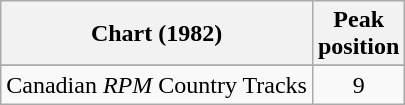<table class="wikitable sortable">
<tr>
<th align="left">Chart (1982)</th>
<th align="center">Peak<br>position</th>
</tr>
<tr>
</tr>
<tr>
<td align="left">Canadian <em>RPM</em> Country Tracks</td>
<td align="center">9</td>
</tr>
</table>
